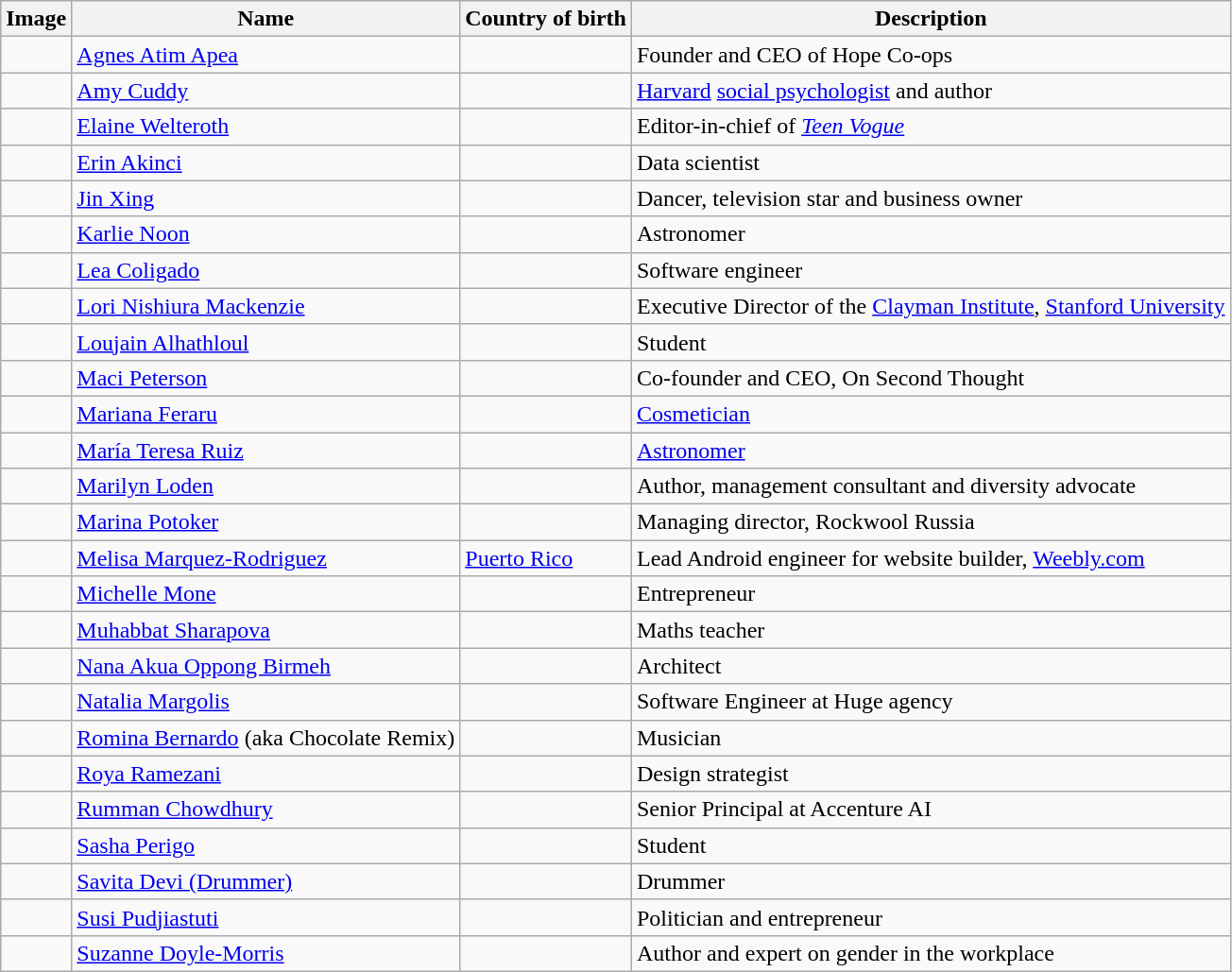<table class="wikitable sortable">
<tr>
<th>Image</th>
<th>Name</th>
<th>Country of birth</th>
<th>Description</th>
</tr>
<tr>
<td></td>
<td><a href='#'>Agnes Atim Apea</a></td>
<td></td>
<td>Founder and CEO of Hope Co-ops</td>
</tr>
<tr>
<td></td>
<td><a href='#'>Amy Cuddy</a></td>
<td></td>
<td><a href='#'>Harvard</a> <a href='#'>social psychologist</a> and author</td>
</tr>
<tr>
<td></td>
<td><a href='#'>Elaine Welteroth</a></td>
<td></td>
<td>Editor-in-chief of <em><a href='#'>Teen Vogue</a></em></td>
</tr>
<tr>
<td></td>
<td><a href='#'>Erin Akinci</a></td>
<td></td>
<td>Data scientist</td>
</tr>
<tr>
<td></td>
<td><a href='#'>Jin Xing</a></td>
<td></td>
<td>Dancer, television star and business owner</td>
</tr>
<tr>
<td></td>
<td><a href='#'>Karlie Noon</a></td>
<td></td>
<td>Astronomer</td>
</tr>
<tr>
<td></td>
<td><a href='#'>Lea Coligado</a></td>
<td></td>
<td>Software engineer</td>
</tr>
<tr>
<td></td>
<td><a href='#'>Lori Nishiura Mackenzie</a></td>
<td></td>
<td>Executive Director of the <a href='#'>Clayman Institute</a>, <a href='#'>Stanford University</a></td>
</tr>
<tr>
<td></td>
<td><a href='#'>Loujain Alhathloul</a></td>
<td></td>
<td>Student</td>
</tr>
<tr>
<td></td>
<td><a href='#'>Maci Peterson</a></td>
<td></td>
<td>Co-founder and CEO, On Second Thought</td>
</tr>
<tr>
<td></td>
<td><a href='#'>Mariana Feraru</a></td>
<td></td>
<td><a href='#'>Cosmetician</a></td>
</tr>
<tr>
<td></td>
<td><a href='#'>María Teresa Ruiz</a></td>
<td></td>
<td><a href='#'>Astronomer</a></td>
</tr>
<tr>
<td></td>
<td><a href='#'>Marilyn Loden</a></td>
<td></td>
<td>Author, management consultant and diversity advocate</td>
</tr>
<tr>
<td></td>
<td><a href='#'>Marina Potoker</a></td>
<td></td>
<td>Managing director, Rockwool Russia</td>
</tr>
<tr>
<td></td>
<td><a href='#'>Melisa Marquez-Rodriguez</a></td>
<td> <a href='#'>Puerto Rico</a></td>
<td>Lead Android engineer for website builder, <a href='#'>Weebly.com</a></td>
</tr>
<tr>
<td></td>
<td><a href='#'>Michelle Mone</a></td>
<td></td>
<td>Entrepreneur</td>
</tr>
<tr>
<td></td>
<td><a href='#'>Muhabbat Sharapova</a></td>
<td></td>
<td>Maths teacher</td>
</tr>
<tr>
<td></td>
<td><a href='#'>Nana Akua Oppong Birmeh</a></td>
<td></td>
<td>Architect</td>
</tr>
<tr>
<td></td>
<td><a href='#'>Natalia Margolis</a></td>
<td></td>
<td>Software Engineer at Huge agency</td>
</tr>
<tr>
<td></td>
<td><a href='#'>Romina Bernardo</a> (aka Chocolate Remix)</td>
<td></td>
<td>Musician</td>
</tr>
<tr>
<td></td>
<td><a href='#'>Roya Ramezani</a></td>
<td></td>
<td>Design strategist</td>
</tr>
<tr>
<td></td>
<td><a href='#'>Rumman Chowdhury</a></td>
<td></td>
<td>Senior Principal at Accenture AI</td>
</tr>
<tr>
<td></td>
<td><a href='#'>Sasha Perigo</a></td>
<td></td>
<td>Student</td>
</tr>
<tr>
<td></td>
<td><a href='#'>Savita Devi (Drummer)</a></td>
<td></td>
<td>Drummer</td>
</tr>
<tr>
<td></td>
<td><a href='#'>Susi Pudjiastuti</a></td>
<td></td>
<td>Politician and entrepreneur</td>
</tr>
<tr>
<td></td>
<td><a href='#'>Suzanne Doyle-Morris</a></td>
<td></td>
<td>Author and expert on gender in the workplace</td>
</tr>
</table>
